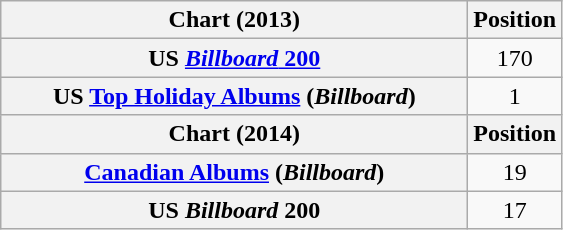<table class="wikitable sortable plainrowheaders" style="text-align:center">
<tr>
<th scope="col">Chart (2013)</th>
<th scope="col">Position</th>
</tr>
<tr>
<th scope="row">US <a href='#'><em>Billboard</em> 200</a></th>
<td>170</td>
</tr>
<tr>
<th scope="row">US <a href='#'>Top Holiday Albums</a> (<em>Billboard</em>)</th>
<td>1</td>
</tr>
<tr>
<th scope="col" style="width:19em;">Chart (2014)</th>
<th scope="col">Position</th>
</tr>
<tr>
<th scope="row"><a href='#'>Canadian Albums</a> (<em>Billboard</em>)</th>
<td>19</td>
</tr>
<tr>
<th scope="row">US <em>Billboard</em> 200</th>
<td>17</td>
</tr>
</table>
